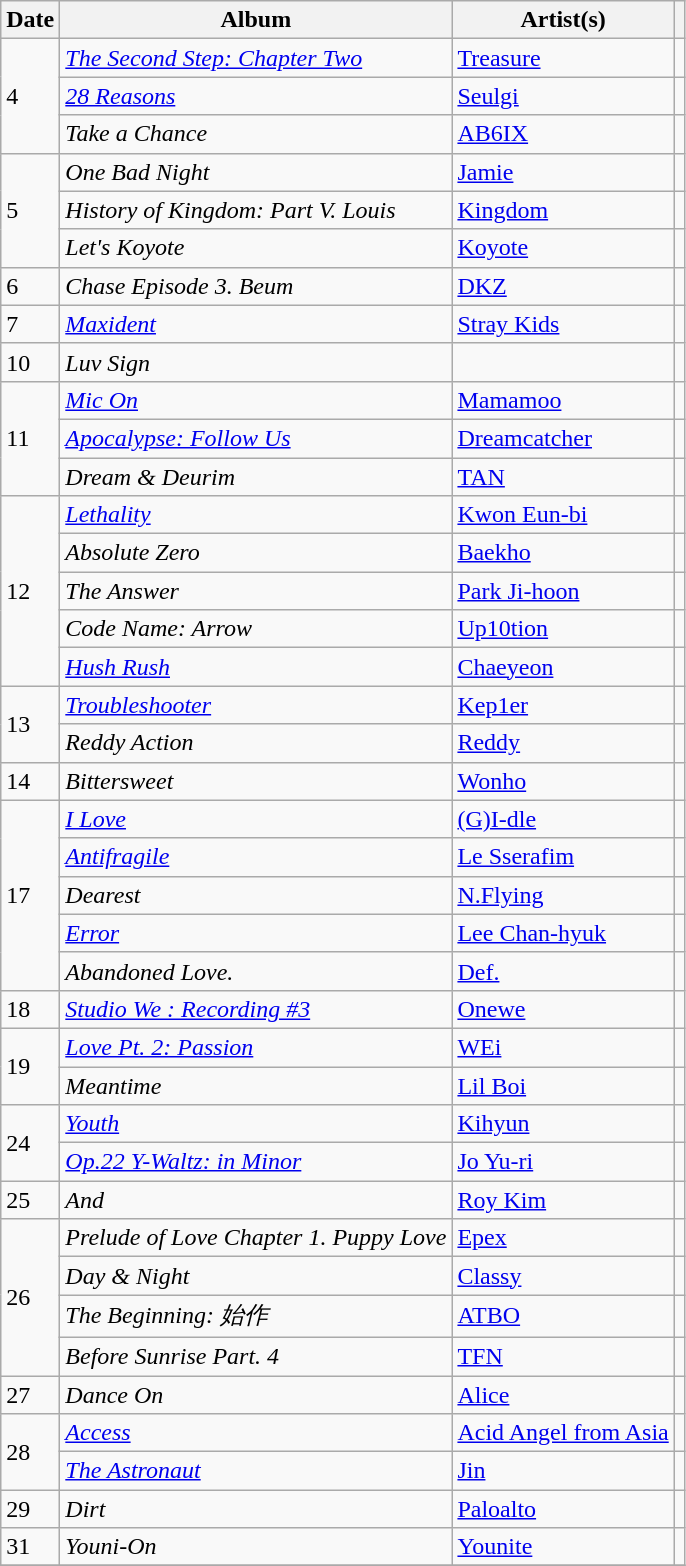<table class="wikitable">
<tr>
<th>Date</th>
<th>Album</th>
<th>Artist(s)</th>
<th></th>
</tr>
<tr>
<td rowspan="3">4</td>
<td><em><a href='#'>The Second Step: Chapter Two</a></em></td>
<td><a href='#'>Treasure</a></td>
<td></td>
</tr>
<tr>
<td><em><a href='#'>28 Reasons</a></em></td>
<td><a href='#'>Seulgi</a></td>
<td></td>
</tr>
<tr>
<td><em>Take a Chance</em></td>
<td><a href='#'>AB6IX</a></td>
<td></td>
</tr>
<tr>
<td rowspan="3">5</td>
<td><em>One Bad Night</em></td>
<td><a href='#'>Jamie</a></td>
<td></td>
</tr>
<tr>
<td><em>History of Kingdom: Part V. Louis</em></td>
<td><a href='#'>Kingdom</a></td>
<td></td>
</tr>
<tr>
<td><em>Let's Koyote</em></td>
<td><a href='#'>Koyote</a></td>
<td></td>
</tr>
<tr>
<td>6</td>
<td><em>Chase Episode 3. Beum</em></td>
<td><a href='#'>DKZ</a></td>
<td></td>
</tr>
<tr>
<td>7</td>
<td><em><a href='#'>Maxident</a></em></td>
<td><a href='#'>Stray Kids</a></td>
<td></td>
</tr>
<tr>
<td>10</td>
<td><em>Luv Sign</em></td>
<td></td>
<td></td>
</tr>
<tr>
<td rowspan="3">11</td>
<td><em><a href='#'>Mic On</a></em></td>
<td><a href='#'>Mamamoo</a></td>
<td></td>
</tr>
<tr>
<td><em><a href='#'>Apocalypse: Follow Us</a></em></td>
<td><a href='#'>Dreamcatcher</a></td>
<td></td>
</tr>
<tr>
<td><em>Dream & Deurim</em></td>
<td><a href='#'>TAN</a></td>
<td></td>
</tr>
<tr>
<td rowspan="5">12</td>
<td><em><a href='#'>Lethality</a></em></td>
<td><a href='#'>Kwon Eun-bi</a></td>
<td></td>
</tr>
<tr>
<td><em>Absolute Zero</em></td>
<td><a href='#'>Baekho</a></td>
<td></td>
</tr>
<tr>
<td><em>The Answer</em></td>
<td><a href='#'>Park Ji-hoon</a></td>
<td></td>
</tr>
<tr>
<td><em>Code Name: Arrow</em></td>
<td><a href='#'>Up10tion</a></td>
<td></td>
</tr>
<tr>
<td><em><a href='#'>Hush Rush</a></em></td>
<td><a href='#'>Chaeyeon</a></td>
<td></td>
</tr>
<tr>
<td rowspan="2">13</td>
<td><em><a href='#'>Troubleshooter</a></em></td>
<td><a href='#'>Kep1er</a></td>
<td></td>
</tr>
<tr>
<td><em>Reddy Action</em></td>
<td><a href='#'>Reddy</a></td>
<td></td>
</tr>
<tr>
<td>14</td>
<td><em>Bittersweet</em></td>
<td><a href='#'>Wonho</a></td>
<td></td>
</tr>
<tr>
<td rowspan="5">17</td>
<td><em><a href='#'>I Love</a></em></td>
<td><a href='#'>(G)I-dle</a></td>
<td></td>
</tr>
<tr>
<td><em><a href='#'>Antifragile</a></em></td>
<td><a href='#'>Le Sserafim</a></td>
<td></td>
</tr>
<tr>
<td><em>Dearest</em></td>
<td><a href='#'>N.Flying</a></td>
<td></td>
</tr>
<tr>
<td><em><a href='#'>Error</a></em></td>
<td><a href='#'>Lee Chan-hyuk</a></td>
<td></td>
</tr>
<tr>
<td><em>Abandoned Love.</em></td>
<td><a href='#'>Def.</a></td>
<td></td>
</tr>
<tr>
<td>18</td>
<td><a href='#'><em>Studio We : Recording #3</em></a></td>
<td><a href='#'>Onewe</a></td>
<td></td>
</tr>
<tr>
<td rowspan="2">19</td>
<td><em><a href='#'>Love Pt. 2: Passion</a></em></td>
<td><a href='#'>WEi</a></td>
<td></td>
</tr>
<tr>
<td><em>Meantime</em></td>
<td><a href='#'>Lil Boi</a></td>
<td></td>
</tr>
<tr>
<td rowspan="2">24</td>
<td><em><a href='#'>Youth</a></em></td>
<td><a href='#'>Kihyun</a></td>
<td></td>
</tr>
<tr>
<td><em><a href='#'>Op.22 Y-Waltz: in Minor</a></em></td>
<td><a href='#'>Jo Yu-ri</a></td>
<td></td>
</tr>
<tr>
<td>25</td>
<td><em>And</em></td>
<td><a href='#'>Roy Kim</a></td>
<td></td>
</tr>
<tr>
<td rowspan="4">26</td>
<td><em>Prelude of Love Chapter 1. Puppy Love</em></td>
<td><a href='#'>Epex</a></td>
<td></td>
</tr>
<tr>
<td><em>Day & Night</em></td>
<td><a href='#'>Classy</a></td>
<td></td>
</tr>
<tr>
<td><em>The Beginning: 始作</em></td>
<td><a href='#'>ATBO</a></td>
<td></td>
</tr>
<tr>
<td><em>Before Sunrise Part. 4</em></td>
<td><a href='#'>TFN</a></td>
<td></td>
</tr>
<tr>
<td>27</td>
<td><em>Dance On</em></td>
<td><a href='#'>Alice</a></td>
<td></td>
</tr>
<tr>
<td rowspan="2">28</td>
<td><em><a href='#'>Access</a></em></td>
<td><a href='#'>Acid Angel from Asia</a></td>
<td></td>
</tr>
<tr>
<td><em><a href='#'>The Astronaut</a></em></td>
<td><a href='#'>Jin</a></td>
<td></td>
</tr>
<tr>
<td>29</td>
<td><em>Dirt</em></td>
<td><a href='#'>Paloalto</a></td>
<td></td>
</tr>
<tr>
<td>31</td>
<td><em>Youni-On</em></td>
<td><a href='#'>Younite</a></td>
<td></td>
</tr>
<tr>
</tr>
</table>
